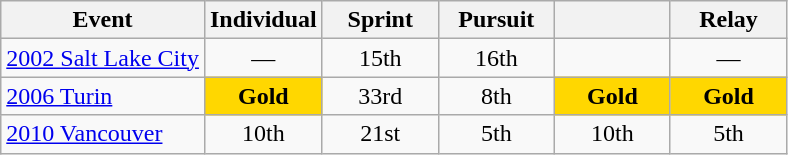<table class="wikitable" style="text-align: center;">
<tr ">
<th>Event</th>
<th style="width:70px;">Individual</th>
<th style="width:70px;">Sprint</th>
<th style="width:70px;">Pursuit</th>
<th style="width:70px;"></th>
<th style="width:70px;">Relay</th>
</tr>
<tr>
<td align=left> <a href='#'>2002 Salt Lake City</a></td>
<td>—</td>
<td>15th</td>
<td>16th</td>
<td></td>
<td>—</td>
</tr>
<tr>
<td align=left> <a href='#'>2006 Turin</a></td>
<td style="background:gold;"><strong>Gold</strong></td>
<td>33rd</td>
<td>8th</td>
<td style="background:gold;"><strong>Gold</strong></td>
<td style="background:gold;"><strong>Gold</strong></td>
</tr>
<tr>
<td align=left> <a href='#'>2010 Vancouver</a></td>
<td>10th</td>
<td>21st</td>
<td>5th</td>
<td>10th</td>
<td>5th</td>
</tr>
</table>
